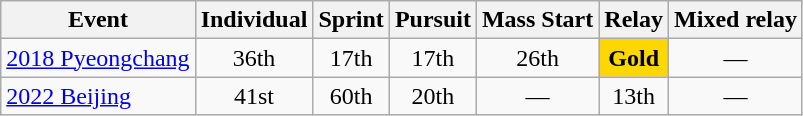<table class="wikitable" style="text-align: center;">
<tr>
<th>Event</th>
<th>Individual</th>
<th>Sprint</th>
<th>Pursuit</th>
<th>Mass Start</th>
<th>Relay</th>
<th>Mixed relay</th>
</tr>
<tr>
<td align=left> <a href='#'>2018 Pyeongchang</a></td>
<td>36th</td>
<td>17th</td>
<td>17th</td>
<td>26th</td>
<td style="background:gold"><strong>Gold</strong></td>
<td>—</td>
</tr>
<tr>
<td align=left> <a href='#'>2022 Beijing</a></td>
<td>41st</td>
<td>60th</td>
<td>20th</td>
<td>—</td>
<td>13th</td>
<td>—</td>
</tr>
</table>
